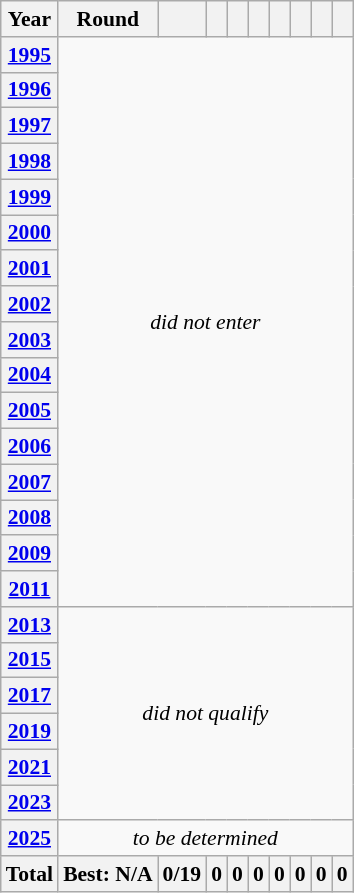<table class="wikitable" style="font-size:90%; text-align:center;">
<tr>
<th>Year</th>
<th>Round</th>
<th></th>
<th></th>
<th></th>
<th></th>
<th></th>
<th></th>
<th></th>
<th></th>
</tr>
<tr>
<th> <a href='#'>1995</a></th>
<td colspan="9" rowspan="16"><em>did not enter</em></td>
</tr>
<tr>
<th> <a href='#'>1996</a></th>
</tr>
<tr>
<th> <a href='#'>1997</a></th>
</tr>
<tr>
<th> <a href='#'>1998</a></th>
</tr>
<tr>
<th> <a href='#'>1999</a></th>
</tr>
<tr>
<th> <a href='#'>2000</a></th>
</tr>
<tr>
<th> <a href='#'>2001</a></th>
</tr>
<tr>
<th> <a href='#'>2002</a></th>
</tr>
<tr>
<th> <a href='#'>2003</a></th>
</tr>
<tr>
<th> <a href='#'>2004</a></th>
</tr>
<tr>
<th> <a href='#'>2005</a></th>
</tr>
<tr>
<th> <a href='#'>2006</a></th>
</tr>
<tr>
<th> <a href='#'>2007</a></th>
</tr>
<tr>
<th> <a href='#'>2008</a></th>
</tr>
<tr>
<th> <a href='#'>2009</a></th>
</tr>
<tr>
<th> <a href='#'>2011</a></th>
</tr>
<tr>
<th> <a href='#'>2013</a></th>
<td colspan="9" rowspan="6"><em>did not qualify</em></td>
</tr>
<tr>
<th> <a href='#'>2015</a></th>
</tr>
<tr>
<th> <a href='#'>2017</a></th>
</tr>
<tr>
<th> <a href='#'>2019</a></th>
</tr>
<tr>
<th> <a href='#'>2021</a></th>
</tr>
<tr>
<th> <a href='#'>2023</a></th>
</tr>
<tr>
<th> <a href='#'>2025</a></th>
<td colspan=9><em>to be determined</em></td>
</tr>
<tr>
<th>Total</th>
<th>Best: N/A</th>
<th>0/19</th>
<th>0</th>
<th>0</th>
<th>0</th>
<th>0</th>
<th>0</th>
<th>0</th>
<th>0</th>
</tr>
</table>
